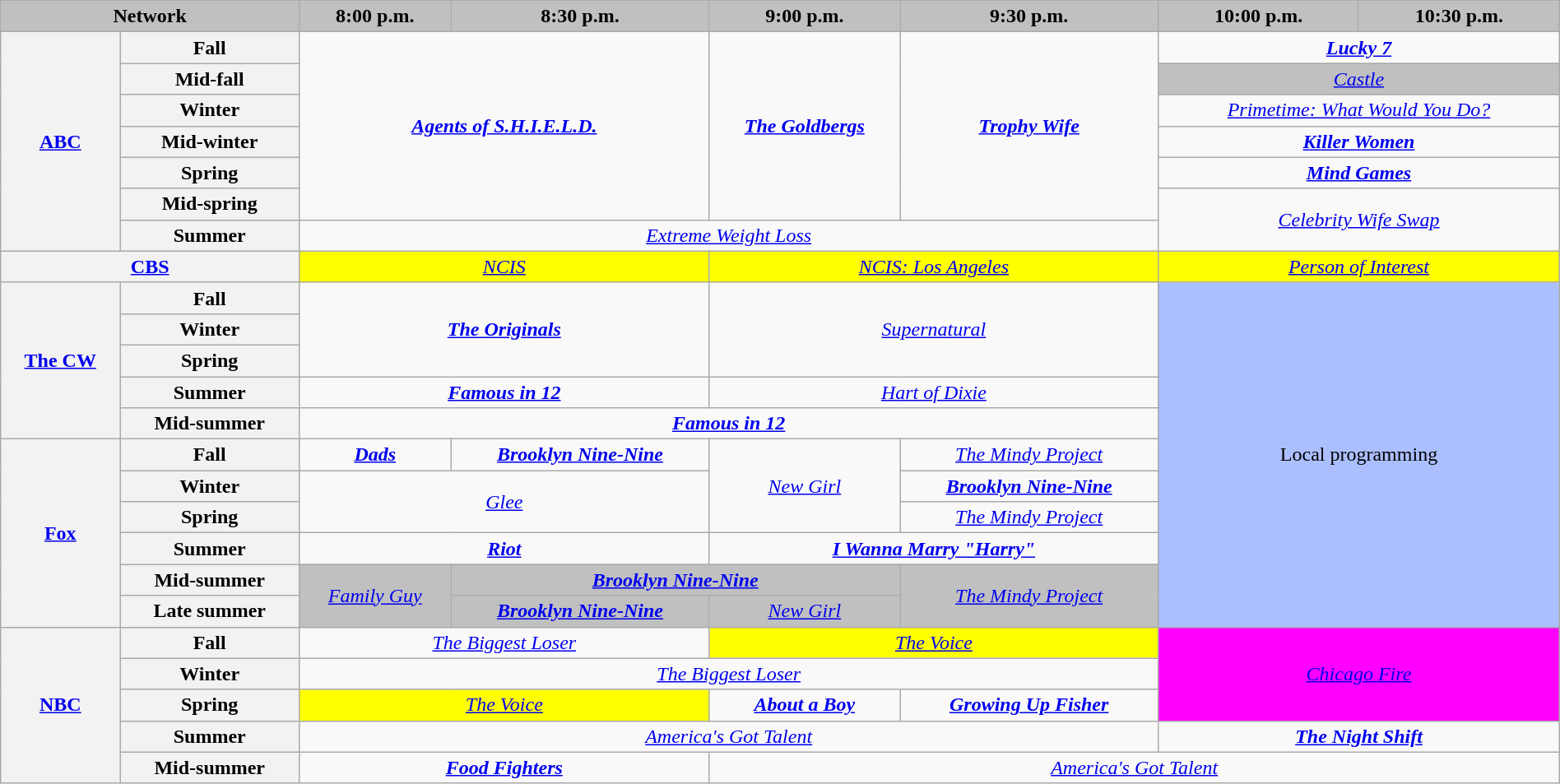<table class="wikitable" style="width:100%;margin-right:0;text-align:center">
<tr>
<th colspan="2" style="background-color:#C0C0C0;text-align:center">Network</th>
<th style="background-color:#C0C0C0;text-align:center">8:00 p.m.</th>
<th style="background-color:#C0C0C0;text-align:center">8:30 p.m.</th>
<th style="background-color:#C0C0C0;text-align:center">9:00 p.m.</th>
<th style="background-color:#C0C0C0;text-align:center">9:30 p.m.</th>
<th style="background-color:#C0C0C0;text-align:center">10:00 p.m.</th>
<th style="background-color:#C0C0C0;text-align:center">10:30 p.m.</th>
</tr>
<tr>
<th rowspan="7"><a href='#'>ABC</a></th>
<th>Fall</th>
<td rowspan="6" colspan="2"><strong><em><a href='#'>Agents of S.H.I.E.L.D.</a></em></strong></td>
<td rowspan="6"><strong><em><a href='#'>The Goldbergs</a></em></strong></td>
<td rowspan="6"><strong><em><a href='#'>Trophy Wife</a></em></strong></td>
<td colspan="2"><strong><em><a href='#'>Lucky 7</a></em></strong></td>
</tr>
<tr>
<th>Mid-fall</th>
<td colspan="2" style="background:#C0C0C0;"><em><a href='#'>Castle</a></em> </td>
</tr>
<tr>
<th>Winter</th>
<td colspan="2"><em><a href='#'>Primetime: What Would You Do?</a></em></td>
</tr>
<tr>
<th>Mid-winter</th>
<td colspan="2"><strong><em><a href='#'>Killer Women</a></em></strong></td>
</tr>
<tr>
<th>Spring</th>
<td colspan="2"><strong><em><a href='#'>Mind Games</a></em></strong></td>
</tr>
<tr>
<th>Mid-spring</th>
<td colspan="2" rowspan="2"><em><a href='#'>Celebrity Wife Swap</a></em></td>
</tr>
<tr>
<th>Summer</th>
<td colspan="4"><em><a href='#'>Extreme Weight Loss</a></em></td>
</tr>
<tr>
<th colspan="2"><a href='#'>CBS</a></th>
<td style="background:#FFFF00;" colspan="2"><em><a href='#'>NCIS</a></em> </td>
<td style="background:#FFFF00;" colspan="2"><em><a href='#'>NCIS: Los Angeles</a></em> </td>
<td style="background:#FFFF00;" colspan="2"><em><a href='#'>Person of Interest</a></em> </td>
</tr>
<tr>
<th rowspan="5"><a href='#'>The CW</a></th>
<th>Fall</th>
<td colspan="2" rowspan="3"><strong><em><a href='#'>The Originals</a></em></strong></td>
<td colspan="2" rowspan="3"><em><a href='#'>Supernatural</a></em></td>
<td style="background:#abbfff;" colspan="2" rowspan="11">Local programming</td>
</tr>
<tr>
<th>Winter</th>
</tr>
<tr>
<th>Spring</th>
</tr>
<tr>
<th>Summer</th>
<td colspan="2"><strong><em><a href='#'>Famous in 12</a></em></strong></td>
<td colspan="2"><em><a href='#'>Hart of Dixie</a></em></td>
</tr>
<tr>
<th>Mid-summer</th>
<td colspan="4"><strong><em><a href='#'>Famous in 12</a></em></strong></td>
</tr>
<tr>
<th rowspan="6"><a href='#'>Fox</a></th>
<th>Fall</th>
<td><strong><em><a href='#'>Dads</a></em></strong></td>
<td><strong><em><a href='#'>Brooklyn Nine-Nine</a></em></strong></td>
<td rowspan="3"><em><a href='#'>New Girl</a></em></td>
<td><em><a href='#'>The Mindy Project</a></em></td>
</tr>
<tr>
<th>Winter</th>
<td colspan="2" rowspan="2"><em><a href='#'>Glee</a></em></td>
<td><strong><em><a href='#'>Brooklyn Nine-Nine</a></em></strong></td>
</tr>
<tr>
<th>Spring</th>
<td><em><a href='#'>The Mindy Project</a></em></td>
</tr>
<tr>
<th>Summer</th>
<td colspan="2"><strong><em><a href='#'>Riot</a></em></strong></td>
<td colspan="2"><strong><em><a href='#'>I Wanna Marry "Harry"</a></em></strong></td>
</tr>
<tr>
<th>Mid-summer</th>
<td style="background:#C0C0C0;" rowspan="2"><em><a href='#'>Family Guy</a></em> </td>
<td style="background:#C0C0C0;" colspan="2"><strong><em><a href='#'>Brooklyn Nine-Nine</a></em></strong> </td>
<td style="background:#C0C0C0;" rowspan="2"><em><a href='#'>The Mindy Project</a></em> </td>
</tr>
<tr>
<th>Late summer</th>
<td style="background:#C0C0C0;"><strong><em><a href='#'>Brooklyn Nine-Nine</a></em></strong> </td>
<td style="background:#C0C0C0;"><em><a href='#'>New Girl</a></em> </td>
</tr>
<tr>
<th rowspan="5"><a href='#'>NBC</a></th>
<th>Fall</th>
<td colspan="2"><em><a href='#'>The Biggest Loser</a></em></td>
<td style="background:#FFFF00;" colspan="2"><em><a href='#'>The Voice</a></em> </td>
<td style="background:#FF00FF;" colspan="2" rowspan="3"><em><a href='#'>Chicago Fire</a></em> </td>
</tr>
<tr>
<th>Winter</th>
<td colspan="4"><em><a href='#'>The Biggest Loser</a></em></td>
</tr>
<tr>
<th>Spring</th>
<td style="background:#FFFF00;" colspan="2"><em><a href='#'>The Voice</a></em> </td>
<td><strong><em><a href='#'>About a Boy</a></em></strong></td>
<td><strong><em><a href='#'>Growing Up Fisher</a></em></strong></td>
</tr>
<tr>
<th>Summer</th>
<td colspan="4"><em><a href='#'>America's Got Talent</a></em></td>
<td colspan="2"><strong><em><a href='#'>The Night Shift</a></em></strong></td>
</tr>
<tr>
<th>Mid-summer</th>
<td colspan="2"><strong><em><a href='#'>Food Fighters</a></em></strong></td>
<td colspan="4"><em><a href='#'>America's Got Talent</a></em></td>
</tr>
</table>
